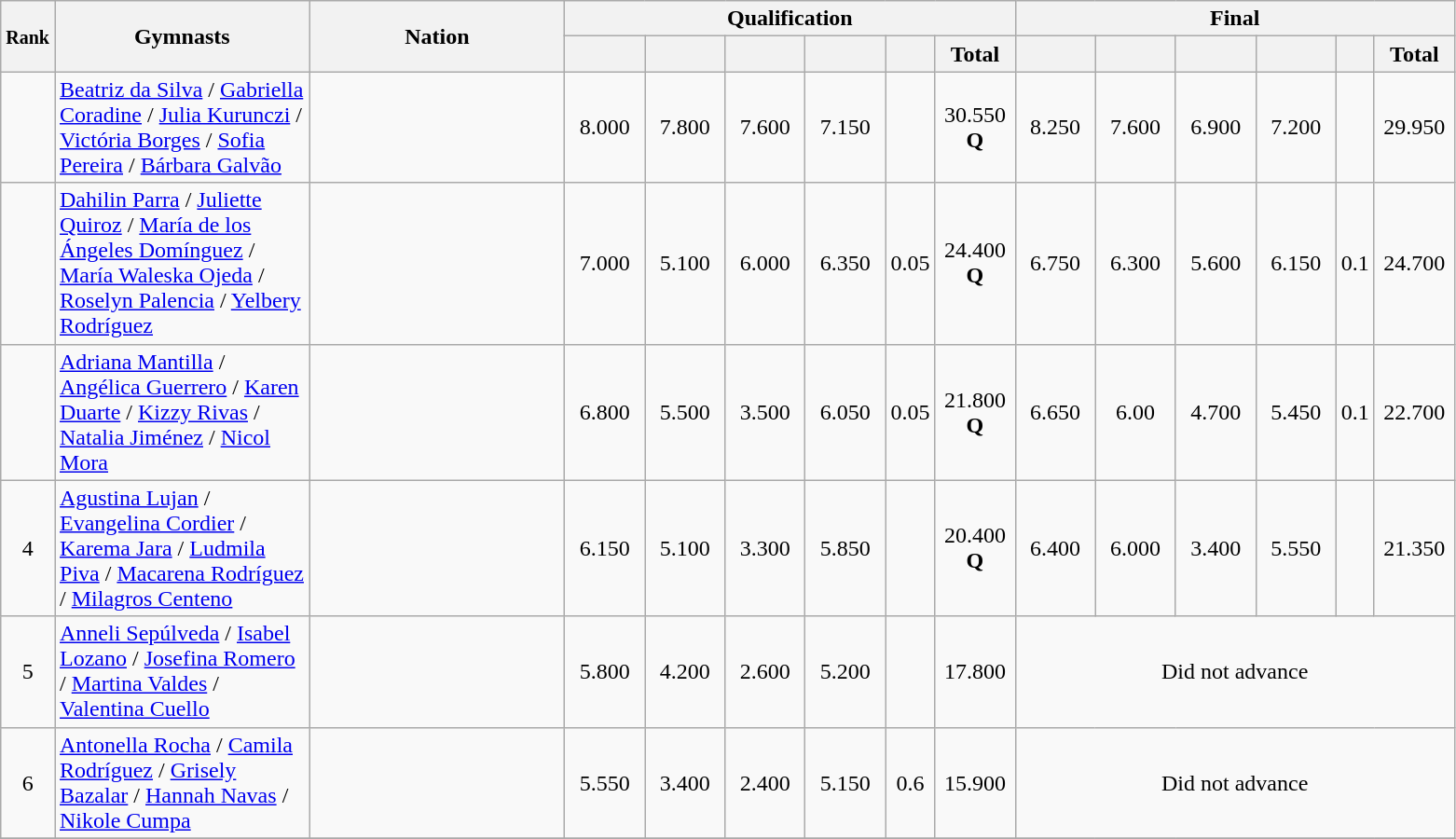<table style="text-align:center;" class="wikitable sortable">
<tr>
<th rowspan="2" scope="col" style="width:15px;"><small>Rank</small></th>
<th rowspan="2" scope="col" style="width:175px;">Gymnasts</th>
<th rowspan="2" scope="col" style="width:175px;">Nation</th>
<th colspan="6" scope="col" style="width:175px;">Qualification</th>
<th colspan="6" scope="col" style="width:175px;">Final</th>
</tr>
<tr>
<th scope="col" style="width:50px;"><small></small></th>
<th scope="col" style="width:50px;"><small></small></th>
<th scope="col" style="width:50px;"><small></small></th>
<th scope="col" style="width:50px;"><small></small></th>
<th scope="col" style="width:20px;"><small></small></th>
<th scope="col" style="width:50px;">Total</th>
<th scope="col" style="width:50px;"><small></small></th>
<th scope="col" style="width:50px;"><small></small></th>
<th scope="col" style="width:50px;"><small></small></th>
<th scope="col" style="width:50px;"><small></small></th>
<th scope="col" style="width:20px;"><small></small></th>
<th scope="col" style="width:50px;">Total</th>
</tr>
<tr>
<td></td>
<td align=left><a href='#'>Beatriz da Silva</a> / <a href='#'>Gabriella Coradine</a> / <a href='#'>Julia Kurunczi</a> / <a href='#'>Victória Borges</a> / <a href='#'>Sofia Pereira</a> / <a href='#'>Bárbara Galvão</a></td>
<td align=left></td>
<td>8.000</td>
<td>7.800</td>
<td>7.600</td>
<td>7.150</td>
<td></td>
<td>30.550 <strong>Q</strong></td>
<td>8.250</td>
<td>7.600</td>
<td>6.900</td>
<td>7.200</td>
<td></td>
<td>29.950</td>
</tr>
<tr>
<td></td>
<td align=left><a href='#'>Dahilin Parra</a> / <a href='#'>Juliette Quiroz</a> / <a href='#'>María de los Ángeles Domínguez</a> / <a href='#'>María Waleska Ojeda</a> / <a href='#'>Roselyn Palencia</a> / <a href='#'>Yelbery Rodríguez</a></td>
<td align=left></td>
<td>7.000</td>
<td>5.100</td>
<td>6.000</td>
<td>6.350</td>
<td>0.05</td>
<td>24.400 <strong>Q</strong></td>
<td>6.750</td>
<td>6.300</td>
<td>5.600</td>
<td>6.150</td>
<td>0.1</td>
<td>24.700</td>
</tr>
<tr>
<td></td>
<td align=left><a href='#'>Adriana Mantilla</a> / <a href='#'>Angélica Guerrero</a> / <a href='#'>Karen Duarte</a> / <a href='#'>Kizzy Rivas</a> / <a href='#'>Natalia Jiménez</a> / <a href='#'>Nicol Mora</a></td>
<td align=left></td>
<td>6.800</td>
<td>5.500</td>
<td>3.500</td>
<td>6.050</td>
<td>0.05</td>
<td>21.800 <strong>Q</strong></td>
<td>6.650</td>
<td>6.00</td>
<td>4.700</td>
<td>5.450</td>
<td>0.1</td>
<td>22.700</td>
</tr>
<tr>
<td>4</td>
<td align=left><a href='#'>Agustina Lujan</a> / <a href='#'>Evangelina Cordier</a> / <a href='#'>Karema Jara</a> / <a href='#'>Ludmila Piva</a> / <a href='#'>Macarena Rodríguez</a> / <a href='#'>Milagros Centeno</a></td>
<td align=left></td>
<td>6.150</td>
<td>5.100</td>
<td>3.300</td>
<td>5.850</td>
<td></td>
<td>20.400 <strong>Q</strong></td>
<td>6.400</td>
<td>6.000</td>
<td>3.400</td>
<td>5.550</td>
<td></td>
<td>21.350</td>
</tr>
<tr>
<td>5</td>
<td align=left><a href='#'>Anneli Sepúlveda</a> / <a href='#'>Isabel Lozano</a> / <a href='#'>Josefina Romero</a> / <a href='#'>Martina Valdes</a> / <a href='#'>Valentina Cuello</a></td>
<td align=left></td>
<td>5.800</td>
<td>4.200</td>
<td>2.600</td>
<td>5.200</td>
<td></td>
<td>17.800</td>
<td colspan="6">Did not advance</td>
</tr>
<tr>
<td>6</td>
<td align=left><a href='#'>Antonella Rocha</a> / <a href='#'>Camila Rodríguez</a> / <a href='#'>Grisely Bazalar</a> / <a href='#'>Hannah Navas</a> / <a href='#'>Nikole Cumpa</a></td>
<td align=left></td>
<td>5.550</td>
<td>3.400</td>
<td>2.400</td>
<td>5.150</td>
<td>0.6</td>
<td>15.900</td>
<td colspan="6">Did not advance</td>
</tr>
<tr>
</tr>
</table>
